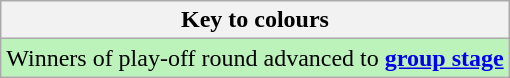<table class="wikitable">
<tr>
<th>Key to colours</th>
</tr>
<tr bgcolor=#BBF3BB>
<td>Winners of play-off round advanced to <strong><a href='#'>group stage</a></strong></td>
</tr>
</table>
